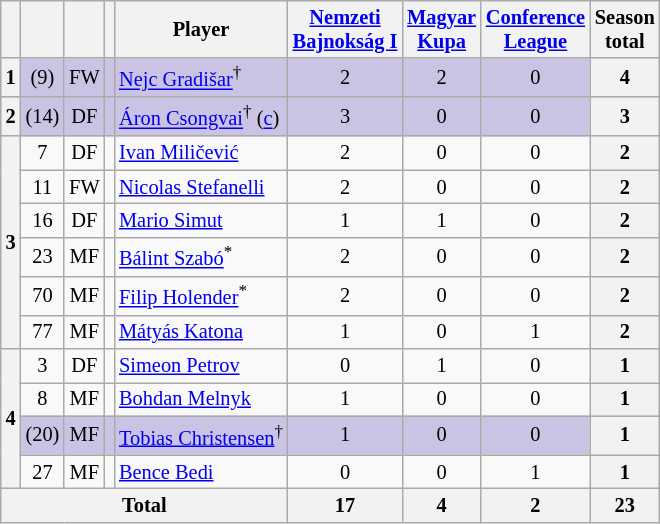<table class="wikitable sortable sticky-header" style="text-align:center; font-size:85%;">
<tr>
<th></th>
<th></th>
<th></th>
<th></th>
<th>Player</th>
<th><a href='#'>Nemzeti<br>Bajnokság I</a></th>
<th><a href='#'>Magyar<br>Kupa</a></th>
<th><a href='#'>Conference<br>League</a></th>
<th>Season<br>total</th>
</tr>
<tr bgcolor=#CBC3E3>
<th rowspan="1">1</th>
<td>(9)</td>
<td>FW</td>
<td></td>
<td style="text-align:left;" data-sort-value="Gradisar"><a href='#'>Nejc Gradišar</a><sup>†</sup></td>
<td>2</td>
<td>2</td>
<td>0</td>
<th>4</th>
</tr>
<tr bgcolor=#CBC3E3>
<th rowspan="1">2</th>
<td>(14)</td>
<td>DF</td>
<td></td>
<td style="text-align:left;" data-sort-value="Csongvai"><a href='#'>Áron Csongvai</a><sup>†</sup> (<a href='#'>c</a>)</td>
<td>3</td>
<td>0</td>
<td>0</td>
<th>3</th>
</tr>
<tr>
<th rowspan="6">3</th>
<td>7</td>
<td>DF</td>
<td></td>
<td style="text-align:left;" data-sort-value="Milicevic"><a href='#'>Ivan Miličević</a></td>
<td>2</td>
<td>0</td>
<td>0</td>
<th>2</th>
</tr>
<tr>
<td>11</td>
<td>FW</td>
<td></td>
<td style="text-align:left;" data-sort-value="Stefanelli"><a href='#'>Nicolas Stefanelli</a></td>
<td>2</td>
<td>0</td>
<td>0</td>
<th>2</th>
</tr>
<tr>
<td>16</td>
<td>DF</td>
<td></td>
<td style="text-align:left;" data-sort-value="Simut"><a href='#'>Mario Simut</a></td>
<td>1</td>
<td>1</td>
<td>0</td>
<th>2</th>
</tr>
<tr>
<td>23</td>
<td>MF</td>
<td></td>
<td style="text-align:left;" data-sort-value="SzaboB"><a href='#'>Bálint Szabó</a><sup>*</sup></td>
<td>2</td>
<td>0</td>
<td>0</td>
<th>2</th>
</tr>
<tr>
<td>70</td>
<td>MF</td>
<td></td>
<td style="text-align:left;" data-sort-value="Holender"><a href='#'>Filip Holender</a><sup>*</sup></td>
<td>2</td>
<td>0</td>
<td>0</td>
<th>2</th>
</tr>
<tr>
<td>77</td>
<td>MF</td>
<td></td>
<td style="text-align:left;" data-sort-value="Katona"><a href='#'>Mátyás Katona</a></td>
<td>1</td>
<td>0</td>
<td>1</td>
<th>2</th>
</tr>
<tr>
<th rowspan="4">4</th>
<td>3</td>
<td>DF</td>
<td></td>
<td style="text-align:left;" data-sort-value="Petrov"><a href='#'>Simeon Petrov</a></td>
<td>0</td>
<td>1</td>
<td>0</td>
<th>1</th>
</tr>
<tr>
<td>8</td>
<td>MF</td>
<td></td>
<td style="text-align:left;" data-sort-value="Melnyk"><a href='#'>Bohdan Melnyk</a></td>
<td>1</td>
<td>0</td>
<td>0</td>
<th>1</th>
</tr>
<tr bgcolor=#CBC3E3>
<td>(20)</td>
<td>MF</td>
<td></td>
<td style="text-align:left;" data-sort-value="Christensen"><a href='#'>Tobias Christensen</a><sup>†</sup></td>
<td>1</td>
<td>0</td>
<td>0</td>
<th>1</th>
</tr>
<tr>
<td>27</td>
<td>MF</td>
<td></td>
<td style="text-align:left;" data-sort-value="Bedi"><a href='#'>Bence Bedi</a></td>
<td>0</td>
<td>0</td>
<td>1</td>
<th>1</th>
</tr>
<tr>
<th colspan="5">Total</th>
<th>17</th>
<th>4</th>
<th>2</th>
<th>23</th>
</tr>
</table>
